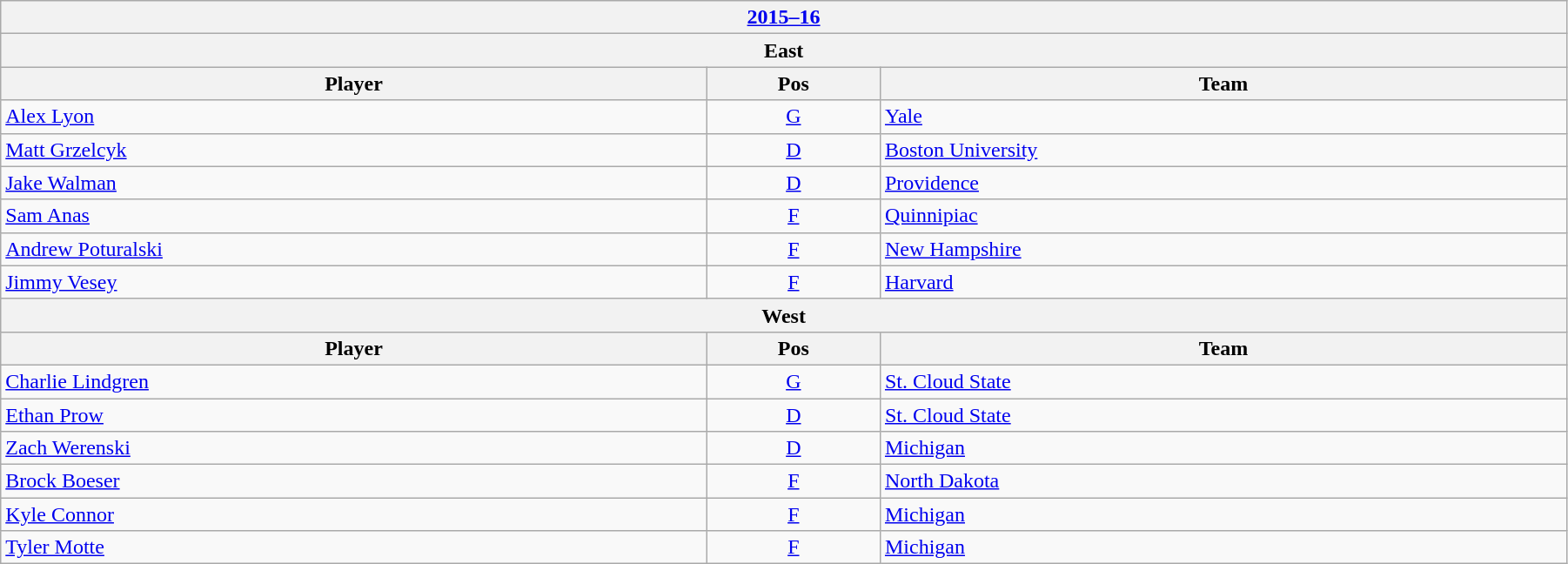<table class="wikitable" width=95%>
<tr>
<th colspan=3><a href='#'>2015–16</a></th>
</tr>
<tr>
<th colspan=3><strong>East</strong></th>
</tr>
<tr>
<th>Player</th>
<th>Pos</th>
<th>Team</th>
</tr>
<tr>
<td><a href='#'>Alex Lyon</a></td>
<td style="text-align:center;"><a href='#'>G</a></td>
<td><a href='#'>Yale</a></td>
</tr>
<tr>
<td><a href='#'>Matt Grzelcyk</a></td>
<td style="text-align:center;"><a href='#'>D</a></td>
<td><a href='#'>Boston University</a></td>
</tr>
<tr>
<td><a href='#'>Jake Walman</a></td>
<td style="text-align:center;"><a href='#'>D</a></td>
<td><a href='#'>Providence</a></td>
</tr>
<tr>
<td><a href='#'>Sam Anas</a></td>
<td style="text-align:center;"><a href='#'>F</a></td>
<td><a href='#'>Quinnipiac</a></td>
</tr>
<tr>
<td><a href='#'>Andrew Poturalski</a></td>
<td style="text-align:center;"><a href='#'>F</a></td>
<td><a href='#'>New Hampshire</a></td>
</tr>
<tr>
<td><a href='#'>Jimmy Vesey</a></td>
<td style="text-align:center;"><a href='#'>F</a></td>
<td><a href='#'>Harvard</a></td>
</tr>
<tr>
<th colspan=3><strong>West</strong></th>
</tr>
<tr>
<th>Player</th>
<th>Pos</th>
<th>Team</th>
</tr>
<tr>
<td><a href='#'>Charlie Lindgren</a></td>
<td style="text-align:center;"><a href='#'>G</a></td>
<td><a href='#'>St. Cloud State</a></td>
</tr>
<tr>
<td><a href='#'>Ethan Prow</a></td>
<td style="text-align:center;"><a href='#'>D</a></td>
<td><a href='#'>St. Cloud State</a></td>
</tr>
<tr>
<td><a href='#'>Zach Werenski</a></td>
<td style="text-align:center;"><a href='#'>D</a></td>
<td><a href='#'>Michigan</a></td>
</tr>
<tr>
<td><a href='#'>Brock Boeser</a></td>
<td style="text-align:center;"><a href='#'>F</a></td>
<td><a href='#'>North Dakota</a></td>
</tr>
<tr>
<td><a href='#'>Kyle Connor</a></td>
<td style="text-align:center;"><a href='#'>F</a></td>
<td><a href='#'>Michigan</a></td>
</tr>
<tr>
<td><a href='#'>Tyler Motte</a></td>
<td style="text-align:center;"><a href='#'>F</a></td>
<td><a href='#'>Michigan</a></td>
</tr>
</table>
